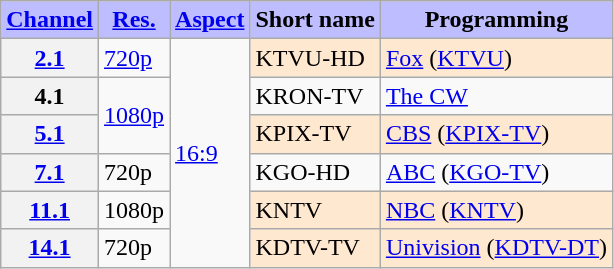<table class="wikitable">
<tr>
<th style="background-color: #bdbdff" scope="col"><a href='#'>Channel</a></th>
<th style="background-color: #bdbdff" scope="col"><a href='#'>Res.</a></th>
<th style="background-color: #bdbdff" scope="col"><a href='#'>Aspect</a></th>
<th style="background-color: #bdbdff" scope="col">Short name</th>
<th style="background-color: #bdbdff" scope="col">Programming</th>
</tr>
<tr>
<th scope="row"><a href='#'>2.1</a></th>
<td><a href='#'>720p</a></td>
<td rowspan="6"><a href='#'>16:9</a></td>
<td style="background-color:#ffe8d0">KTVU-HD</td>
<td style="background-color:#ffe8d0"><a href='#'>Fox</a> (<a href='#'>KTVU</a>) </td>
</tr>
<tr>
<th scope="row">4.1</th>
<td rowspan="2"><a href='#'>1080p</a></td>
<td>KRON-TV</td>
<td><a href='#'>The CW</a></td>
</tr>
<tr>
<th scope="row"><a href='#'>5.1</a></th>
<td style="background-color:#ffe8d0">KPIX-TV</td>
<td style="background-color:#ffe8d0"><a href='#'>CBS</a> (<a href='#'>KPIX-TV</a>) </td>
</tr>
<tr>
<th scope="row"><a href='#'>7.1</a></th>
<td>720p</td>
<td>KGO-HD</td>
<td><a href='#'>ABC</a> (<a href='#'>KGO-TV</a>)</td>
</tr>
<tr>
<th scope="row"><a href='#'>11.1</a></th>
<td>1080p</td>
<td style="background-color:#ffe8d0">KNTV</td>
<td style="background-color:#ffe8d0"><a href='#'>NBC</a> (<a href='#'>KNTV</a>) </td>
</tr>
<tr>
<th scope="row"><a href='#'>14.1</a></th>
<td>720p</td>
<td style="background-color:#ffe8d0">KDTV-TV</td>
<td style="background-color:#ffe8d0"><a href='#'>Univision</a> (<a href='#'>KDTV-DT</a>) </td>
</tr>
</table>
